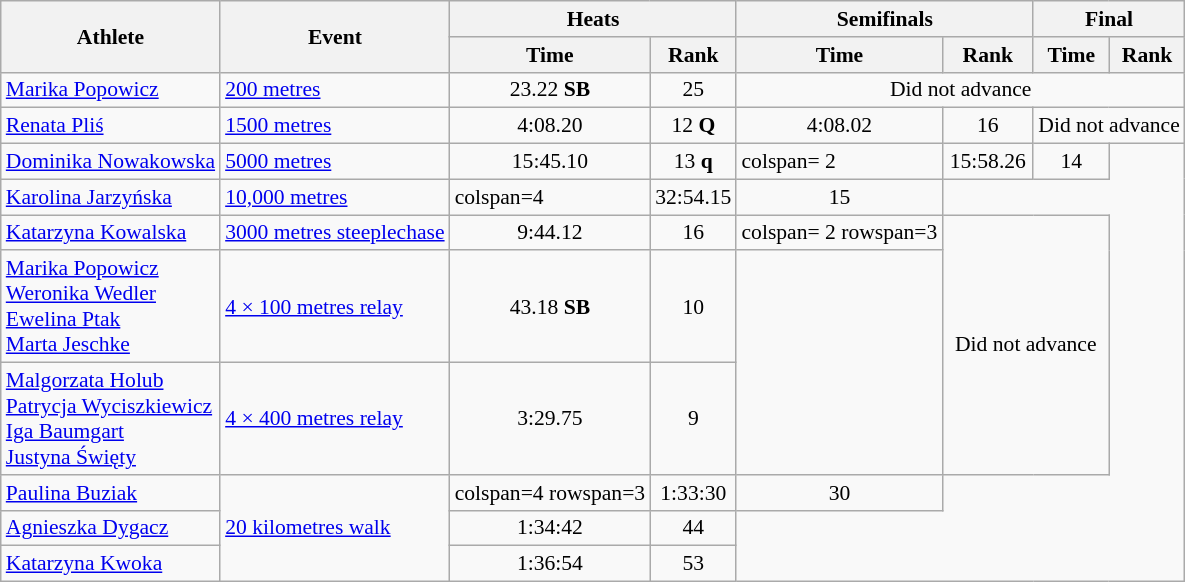<table class=wikitable style="font-size:90%;">
<tr>
<th rowspan="2">Athlete</th>
<th rowspan="2">Event</th>
<th colspan="2">Heats</th>
<th colspan="2">Semifinals</th>
<th colspan="2">Final</th>
</tr>
<tr>
<th>Time</th>
<th>Rank</th>
<th>Time</th>
<th>Rank</th>
<th>Time</th>
<th>Rank</th>
</tr>
<tr style="border-top: single;">
<td><a href='#'>Marika Popowicz</a></td>
<td><a href='#'>200 metres</a></td>
<td align=center>23.22 <strong>SB</strong></td>
<td align=center>25</td>
<td colspan=4 align=center>Did not advance</td>
</tr>
<tr style="border-top: single;">
<td><a href='#'>Renata Pliś</a></td>
<td><a href='#'>1500 metres</a></td>
<td align=center>4:08.20</td>
<td align=center>12 <strong>Q</strong></td>
<td align=center>4:08.02</td>
<td align=center>16</td>
<td colspan=2 align=center>Did not advance</td>
</tr>
<tr style="border-top: single;">
<td><a href='#'>Dominika Nowakowska</a></td>
<td><a href='#'>5000 metres</a></td>
<td align=center>15:45.10</td>
<td align=center>13 <strong>q</strong></td>
<td>colspan= 2 </td>
<td align=center>15:58.26</td>
<td align=center>14</td>
</tr>
<tr style="border-top: single;">
<td><a href='#'>Karolina Jarzyńska</a></td>
<td><a href='#'>10,000 metres</a></td>
<td>colspan=4 </td>
<td align=center>32:54.15</td>
<td align=center>15</td>
</tr>
<tr style="border-top: single;">
<td><a href='#'>Katarzyna Kowalska</a></td>
<td><a href='#'>3000 metres steeplechase</a></td>
<td align=center>9:44.12</td>
<td align=center>16</td>
<td>colspan= 2 rowspan=3 </td>
<td colspan=2 rowspan=3 align=center>Did not advance</td>
</tr>
<tr style="border-top: single;">
<td><a href='#'>Marika Popowicz</a><br><a href='#'>Weronika Wedler</a><br><a href='#'>Ewelina Ptak</a><br><a href='#'>Marta Jeschke</a></td>
<td><a href='#'>4 × 100 metres relay</a></td>
<td align=center>43.18 <strong>SB</strong></td>
<td align=center>10</td>
</tr>
<tr style="border-top: single;">
<td><a href='#'>Malgorzata Holub</a><br><a href='#'>Patrycja Wyciszkiewicz</a><br><a href='#'>Iga Baumgart</a><br><a href='#'>Justyna Święty</a></td>
<td><a href='#'>4 × 400 metres relay</a></td>
<td align=center>3:29.75</td>
<td align=center>9</td>
</tr>
<tr style="border-top: single;">
<td><a href='#'>Paulina Buziak</a></td>
<td rowspan=3><a href='#'>20 kilometres walk</a></td>
<td>colspan=4 rowspan=3 </td>
<td align=center>1:33:30</td>
<td align=center>30</td>
</tr>
<tr style="border-top: single;">
<td><a href='#'>Agnieszka Dygacz</a></td>
<td align=center>1:34:42</td>
<td align=center>44</td>
</tr>
<tr style="border-top: single;">
<td><a href='#'>Katarzyna Kwoka</a></td>
<td align=center>1:36:54</td>
<td align=center>53</td>
</tr>
</table>
